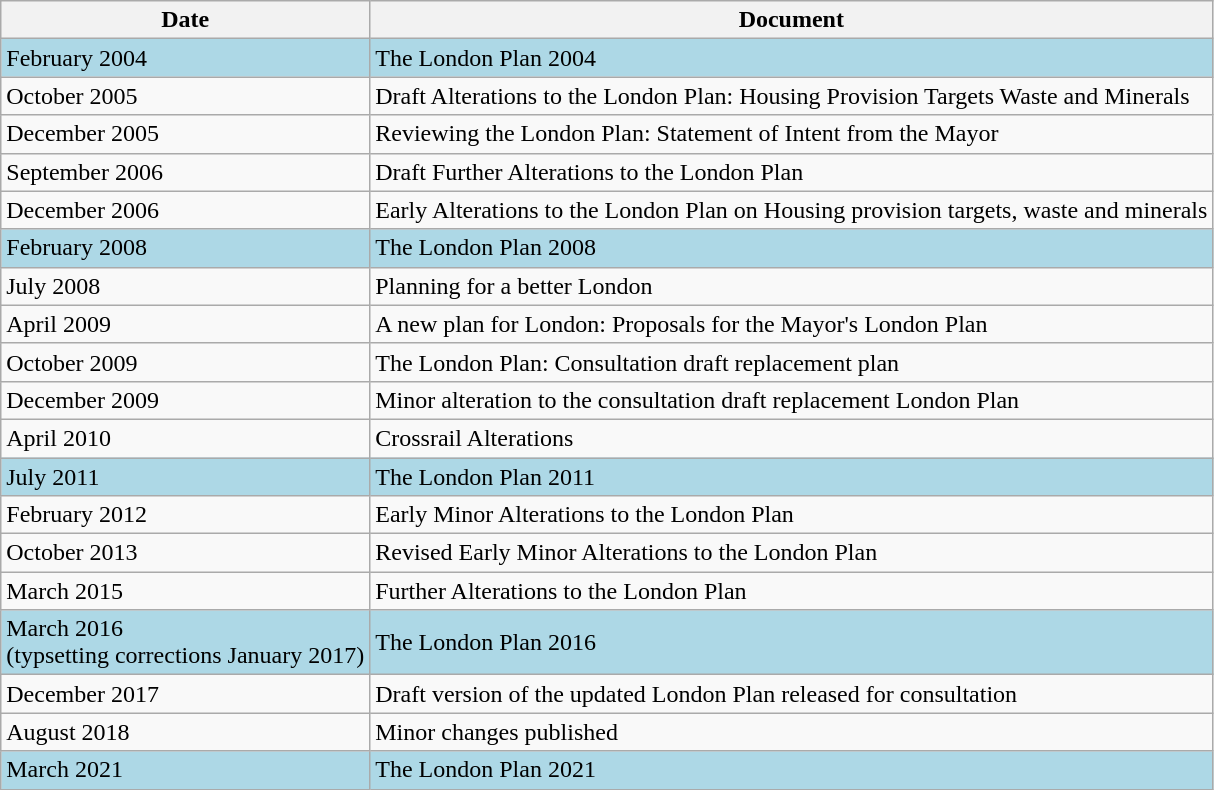<table class="wikitable">
<tr>
<th>Date</th>
<th>Document</th>
</tr>
<tr style="background: lightblue;">
<td>February 2004</td>
<td>The London Plan 2004</td>
</tr>
<tr>
<td>October 2005</td>
<td>Draft Alterations to the London Plan: Housing Provision Targets Waste and Minerals</td>
</tr>
<tr>
<td>December 2005</td>
<td>Reviewing the London Plan: Statement of Intent from the Mayor</td>
</tr>
<tr>
<td>September 2006</td>
<td>Draft Further Alterations to the London Plan</td>
</tr>
<tr>
<td>December 2006</td>
<td>Early Alterations to the London Plan on Housing provision targets, waste and minerals</td>
</tr>
<tr style="background: lightblue;">
<td>February 2008</td>
<td>The London Plan 2008</td>
</tr>
<tr>
<td>July 2008</td>
<td>Planning for a better London</td>
</tr>
<tr>
<td>April 2009</td>
<td>A new plan for London: Proposals for the Mayor's London Plan</td>
</tr>
<tr>
<td>October 2009</td>
<td>The London Plan: Consultation draft replacement plan</td>
</tr>
<tr>
<td>December 2009</td>
<td>Minor alteration to the consultation draft replacement London Plan</td>
</tr>
<tr>
<td>April 2010</td>
<td>Crossrail Alterations</td>
</tr>
<tr style="background: lightblue;">
<td>July 2011</td>
<td>The London Plan 2011</td>
</tr>
<tr>
<td>February 2012</td>
<td>Early Minor Alterations to the London Plan</td>
</tr>
<tr>
<td>October 2013</td>
<td>Revised Early Minor Alterations to the London Plan</td>
</tr>
<tr>
<td>March 2015</td>
<td>Further Alterations to the London Plan</td>
</tr>
<tr style="background: lightblue;">
<td>March 2016<br>(typsetting corrections January 2017)</td>
<td>The London Plan 2016</td>
</tr>
<tr>
<td>December 2017</td>
<td>Draft version of the updated London Plan released for consultation</td>
</tr>
<tr>
<td>August 2018</td>
<td>Minor changes published</td>
</tr>
<tr style="background: lightblue;">
<td>March 2021</td>
<td>The London Plan 2021</td>
</tr>
</table>
